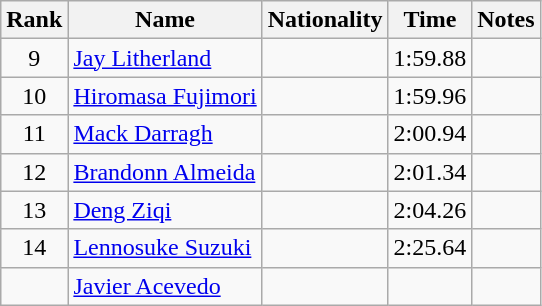<table class="wikitable sortable" style="text-align:center">
<tr>
<th>Rank</th>
<th>Name</th>
<th>Nationality</th>
<th>Time</th>
<th>Notes</th>
</tr>
<tr>
<td>9</td>
<td align=left><a href='#'>Jay Litherland</a></td>
<td align=left></td>
<td>1:59.88</td>
<td></td>
</tr>
<tr>
<td>10</td>
<td align=left><a href='#'>Hiromasa Fujimori</a></td>
<td align=left></td>
<td>1:59.96</td>
<td></td>
</tr>
<tr>
<td>11</td>
<td align=left><a href='#'>Mack Darragh</a></td>
<td align=left></td>
<td>2:00.94</td>
<td></td>
</tr>
<tr>
<td>12</td>
<td align=left><a href='#'>Brandonn Almeida</a></td>
<td align=left></td>
<td>2:01.34</td>
<td></td>
</tr>
<tr>
<td>13</td>
<td align=left><a href='#'>Deng Ziqi</a></td>
<td align=left></td>
<td>2:04.26</td>
<td></td>
</tr>
<tr>
<td>14</td>
<td align=left><a href='#'>Lennosuke Suzuki</a></td>
<td align=left></td>
<td>2:25.64</td>
<td></td>
</tr>
<tr>
<td></td>
<td align=left><a href='#'>Javier Acevedo</a></td>
<td align=left></td>
<td></td>
<td></td>
</tr>
</table>
